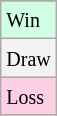<table class="wikitable">
<tr>
</tr>
<tr bgcolor = "#d0ffe3">
<td><small>Win</small></td>
</tr>
<tr bgcolor = "#f3f3f3">
<td><small>Draw</small></td>
</tr>
<tr bgcolor = "#ffd0e3">
<td><small>Loss</small></td>
</tr>
</table>
